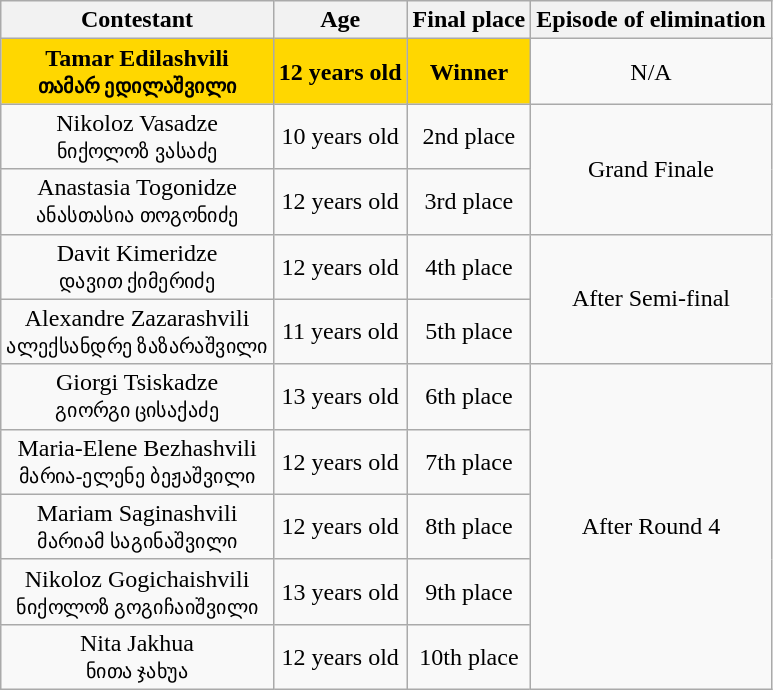<table class="wikitable sortable" style="text-align:center">
<tr>
<th>Contestant</th>
<th>Age</th>
<th>Final place</th>
<th>Episode of elimination</th>
</tr>
<tr>
<td bgcolor="gold"><strong>Tamar Edilashvili<br><small>თამარ ედილაშვილი</small></strong></td>
<td bgcolor="gold"><strong>12 years old</strong></td>
<td bgcolor="gold"><strong>Winner</strong></td>
<td>N/A</td>
</tr>
<tr>
<td>Nikoloz Vasadze<br><small>ნიქოლოზ ვასაძე</small></td>
<td>10 years old</td>
<td>2nd place</td>
<td rowspan="2">Grand Finale</td>
</tr>
<tr>
<td>Anastasia Togonidze<br><small>ანასთასია თოგონიძე</small></td>
<td>12 years old</td>
<td>3rd place</td>
</tr>
<tr>
<td>Davit Kimeridze<br><small>დავით ქიმერიძე</small></td>
<td>12 years old</td>
<td>4th place</td>
<td rowspan="2">After Semi-final</td>
</tr>
<tr>
<td>Alexandre Zazarashvili<br><small>ალექსანდრე ზაზარაშვილი</small></td>
<td>11 years old</td>
<td>5th place</td>
</tr>
<tr>
<td>Giorgi Tsiskadze<br><small>გიორგი ცისაქაძე</small></td>
<td>13 years old</td>
<td>6th place</td>
<td rowspan="5">After Round 4</td>
</tr>
<tr>
<td>Maria-Elene Bezhashvili<br><small>მარია-ელენე ბეჟაშვილი</small></td>
<td>12 years old</td>
<td>7th place</td>
</tr>
<tr>
<td>Mariam Saginashvili<br><small>მარიამ საგინაშვილი</small></td>
<td>12 years old</td>
<td>8th place</td>
</tr>
<tr>
<td>Nikoloz Gogichaishvili<br><small>ნიქოლოზ გოგიჩაიშვილი</small></td>
<td>13 years old</td>
<td>9th place</td>
</tr>
<tr>
<td>Nita Jakhua<br><small>ნითა ჯახუა</small></td>
<td>12 years old</td>
<td>10th place</td>
</tr>
</table>
